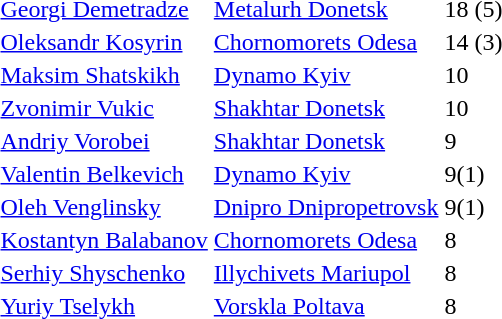<table>
<tr>
<td align="left"> <a href='#'>Georgi Demetradze</a></td>
<td align="left"><a href='#'>Metalurh Donetsk</a></td>
<td>18 (5)</td>
</tr>
<tr>
<td align="left"> <a href='#'>Oleksandr Kosyrin</a></td>
<td align="left"><a href='#'>Chornomorets Odesa</a></td>
<td>14 (3)</td>
</tr>
<tr>
<td align="left"> <a href='#'>Maksim Shatskikh</a></td>
<td align="left"><a href='#'>Dynamo Kyiv</a></td>
<td>10</td>
</tr>
<tr>
<td align="left" height="17"> <a href='#'>Zvonimir Vukic</a></td>
<td align="left" height="17"><a href='#'>Shakhtar Donetsk</a></td>
<td height="17">10</td>
</tr>
<tr>
<td align="left"> <a href='#'>Andriy Vorobei</a></td>
<td align="left"><a href='#'>Shakhtar Donetsk</a></td>
<td>9</td>
</tr>
<tr>
<td align="left"> <a href='#'>Valentin Belkevich</a></td>
<td align="left"><a href='#'>Dynamo Kyiv</a></td>
<td>9(1)</td>
</tr>
<tr>
<td align="left"> <a href='#'>Oleh Venglinsky</a></td>
<td align="left"><a href='#'>Dnipro Dnipropetrovsk</a></td>
<td>9(1)</td>
</tr>
<tr>
<td align="left"> <a href='#'>Kostantyn Balabanov</a></td>
<td align="left"><a href='#'>Chornomorets Odesa</a></td>
<td>8</td>
</tr>
<tr>
<td align="left"> <a href='#'>Serhiy Shyschenko</a></td>
<td align="left"><a href='#'>Illychivets Mariupol</a></td>
<td>8</td>
</tr>
<tr>
<td align="left"> <a href='#'>Yuriy Tselykh</a></td>
<td align="left"><a href='#'>Vorskla Poltava</a></td>
<td>8</td>
</tr>
</table>
